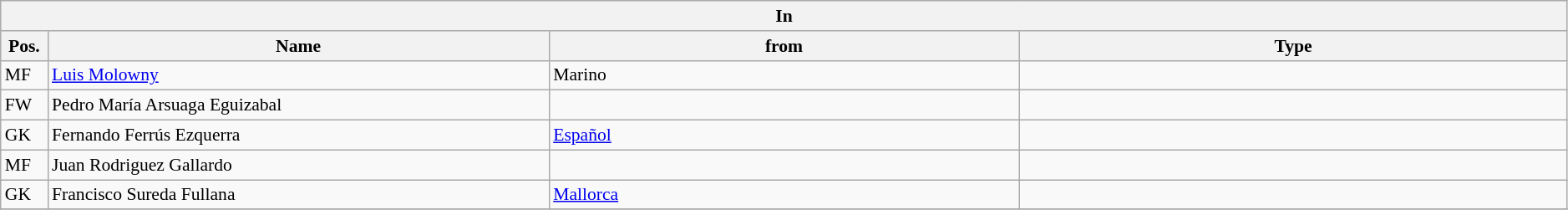<table class="wikitable" style="font-size:90%;width:99%;">
<tr>
<th colspan="4">In</th>
</tr>
<tr>
<th width=3%>Pos.</th>
<th width=32%>Name</th>
<th width=30%>from</th>
<th width=35%>Type</th>
</tr>
<tr>
<td>MF</td>
<td><a href='#'>Luis Molowny</a></td>
<td>Marino</td>
<td></td>
</tr>
<tr>
<td>FW</td>
<td>Pedro María Arsuaga Eguizabal</td>
<td></td>
<td></td>
</tr>
<tr>
<td>GK</td>
<td>Fernando Ferrús Ezquerra</td>
<td><a href='#'>Español</a></td>
<td></td>
</tr>
<tr>
<td>MF</td>
<td>Juan Rodriguez Gallardo</td>
<td></td>
<td></td>
</tr>
<tr>
<td>GK</td>
<td>Francisco Sureda Fullana</td>
<td><a href='#'>Mallorca</a></td>
<td></td>
</tr>
<tr>
</tr>
</table>
